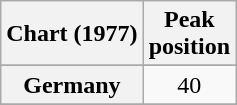<table class="wikitable sortable plainrowheaders" style="text-align:center">
<tr>
<th scope="col">Chart (1977)</th>
<th scope="col">Peak<br>position</th>
</tr>
<tr>
</tr>
<tr>
<th scope="row">Germany</th>
<td align="center">40</td>
</tr>
<tr>
</tr>
</table>
